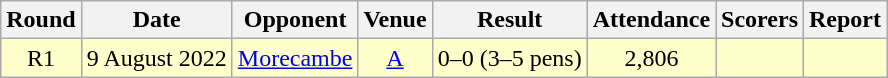<table class="wikitable" style="font-size:100%; text-align:center">
<tr>
<th>Round</th>
<th>Date</th>
<th>Opponent</th>
<th>Venue</th>
<th>Result</th>
<th>Attendance</th>
<th>Scorers</th>
<th>Report</th>
</tr>
<tr bgcolor=FFFFCC>
<td>R1</td>
<td>9 August 2022</td>
<td><a href='#'>Morecambe</a></td>
<td><a href='#'>A</a></td>
<td>0–0 (3–5 pens)</td>
<td>2,806</td>
<td></td>
<td></td>
</tr>
</table>
